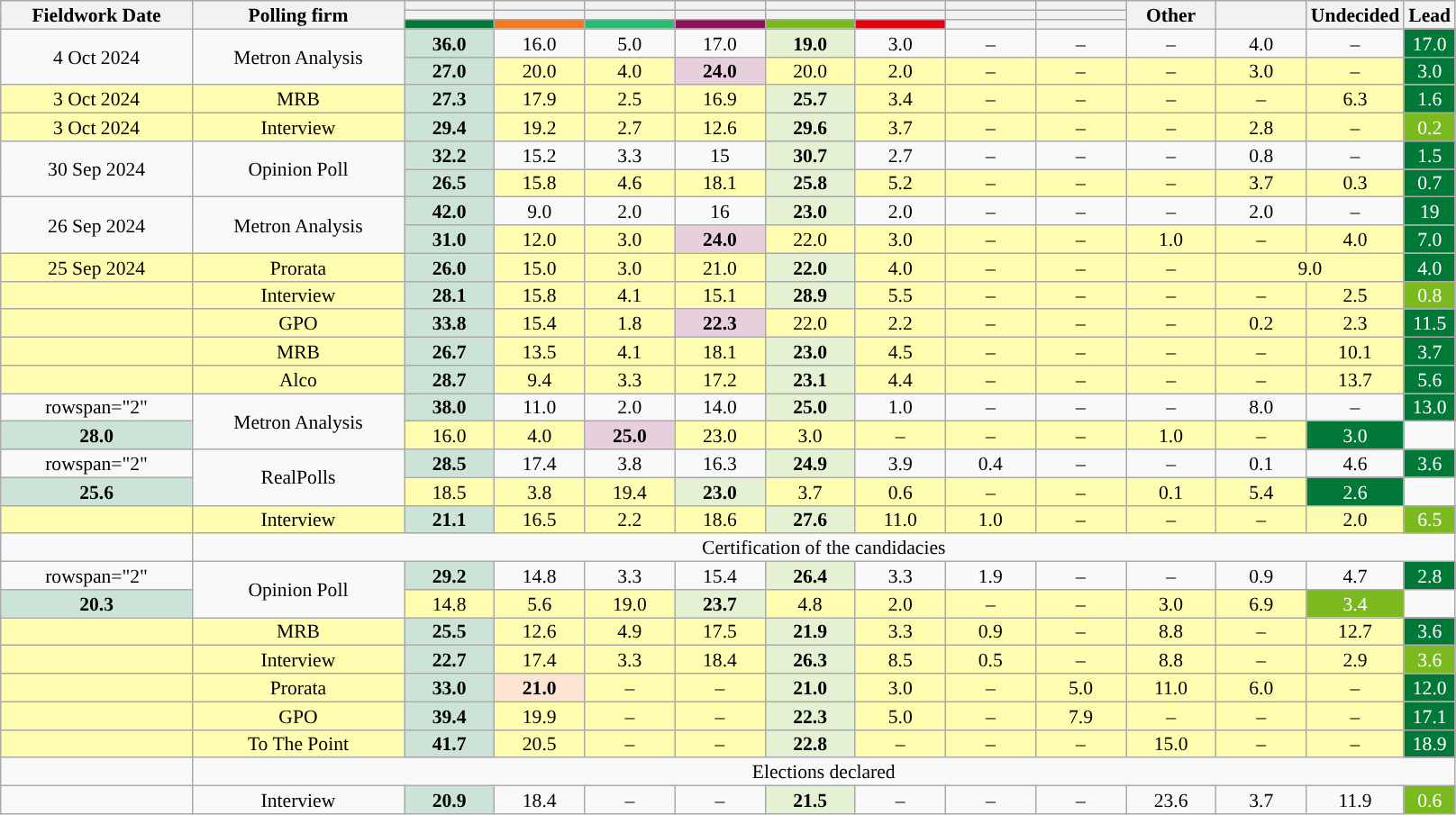<table class="wikitable collapsible" style="text-align:center; font-size:90%; line-height:14px;">
<tr>
<th style="width:135px;" rowspan="3">Fieldwork Date</th>
<th style="width:150px;" rowspan="3">Polling firm</th>
<th style="width:60px;"></th>
<th style="width:60px;"></th>
<th style="width:60px;"></th>
<th style="width:60px;"></th>
<th style="width:60px;"></th>
<th style="width:60px;"></th>
<th style="width:60px;"></th>
<th style="width:60px;"></th>
<th style="width:60px;" rowspan="3">Other</th>
<th style="width:60px;" rowspan="3"></th>
<th style="width:60px;" rowspan="3">Undecided</th>
<th style="width:30px;" rowspan="3">Lead</th>
</tr>
<tr>
<th></th>
<th></th>
<th></th>
<th></th>
<th></th>
<th></th>
<th></th>
<th></th>
</tr>
<tr>
<th style="color:inherit;background:#007838;"></th>
<th style="color:inherit;background:#F47921;"></th>
<th style="color:inherit;background:#2ABA72;"></th>
<th style="color:inherit;background:#8C1157;"></th>
<th style="color:inherit;background:#7ABA1E;"></th>
<th style="color:inherit;background:#E4010F;"></th>
<th style="color:inherit;background:"></th>
<th style="color:inherit;background:"></th>
</tr>
<tr>
<td rowspan=2>4 Oct 2024</td>
<td rowspan=2>Metron Analysis</td>
<td style="background:#CCE4D7"><strong>36.0</strong></td>
<td>16.0</td>
<td>5.0</td>
<td>17.0</td>
<td style="background:#E4F1D2"><strong>19.0</strong></td>
<td>3.0</td>
<td>–</td>
<td>–</td>
<td>–</td>
<td>4.0</td>
<td>–</td>
<td style="background:#007838; color:white;">17.0</td>
</tr>
<tr style=background:#fffdb0>
<td style="background:#CCE4D7"><strong>27.0</strong></td>
<td>20.0</td>
<td>4.0</td>
<td style="background:#E8CFDD"><strong>24.0</strong></td>
<td>20.0</td>
<td>2.0</td>
<td>–</td>
<td>–</td>
<td>–</td>
<td>3.0</td>
<td>–</td>
<td style="background:#007838; color:white;">3.0</td>
</tr>
<tr style=background:#fffdb0>
<td>3 Oct 2024</td>
<td>MRB</td>
<td style="background:#CCE4D7"><strong>27.3</strong></td>
<td>17.9</td>
<td>2.5</td>
<td>16.9</td>
<td style="background:#E4F1D2"><strong>25.7</strong></td>
<td>3.4</td>
<td>–</td>
<td>–</td>
<td>–</td>
<td>–</td>
<td>6.3</td>
<td style="background:#007838; color:white;">1.6</td>
</tr>
<tr style=background:#fffdb0>
<td>3 Oct 2024</td>
<td>Interview</td>
<td style="background:#CCE4D7"><strong>29.4</strong></td>
<td>19.2</td>
<td>2.7</td>
<td>12.6</td>
<td style="background:#E4F1D2"><strong>29.6</strong></td>
<td>3.7</td>
<td>–</td>
<td>–</td>
<td>–</td>
<td>2.8</td>
<td>–</td>
<td style="background:#7ABA1E; color:white;";>0.2</td>
</tr>
<tr>
<td rowspan=2>30 Sep 2024</td>
<td rowspan=2>Opinion Poll</td>
<td style="background:#CCE4D7"><strong>32.2</strong></td>
<td>15.2</td>
<td>3.3</td>
<td>15</td>
<td style="background:#E4F1D2"><strong>30.7</strong></td>
<td>2.7</td>
<td>–</td>
<td>–</td>
<td>–</td>
<td>0.8</td>
<td>–</td>
<td style="background:#007838; color:white;">1.5</td>
</tr>
<tr style=background:#fffdb0>
<td style="background:#CCE4D7"><strong>26.5</strong></td>
<td>15.8</td>
<td>4.6</td>
<td>18.1</td>
<td style="background:#E4F1D2"><strong>25.8</strong></td>
<td>5.2</td>
<td>–</td>
<td>–</td>
<td>–</td>
<td>3.7</td>
<td>0.3</td>
<td style="background:#007838; color:white;">0.7</td>
</tr>
<tr>
<td rowspan=2>26 Sep 2024</td>
<td rowspan=2>Metron Analysis</td>
<td style="background:#CCE4D7"><strong>42.0</strong></td>
<td>9.0</td>
<td>2.0</td>
<td>16</td>
<td style="background:#E4F1D2"><strong>23.0</strong></td>
<td>2.0</td>
<td>–</td>
<td>–</td>
<td>–</td>
<td>2.0</td>
<td>–</td>
<td style="background:#007838; color:white;">19</td>
</tr>
<tr style=background:#fffdb0>
<td style="background:#CCE4D7"><strong>31.0</strong></td>
<td>12.0</td>
<td>3.0</td>
<td style="background:#E8CFDD"><strong>24.0</strong></td>
<td>22.0</td>
<td>3.0</td>
<td>–</td>
<td>–</td>
<td>1.0</td>
<td>–</td>
<td>4.0</td>
<td style="background:#007838; color:white;">7.0</td>
</tr>
<tr style=background:#fffdb0>
<td>25 Sep 2024</td>
<td>Prorata</td>
<td style="background:#CCE4D7"><strong>26.0</strong></td>
<td>15.0</td>
<td>3.0</td>
<td>21.0</td>
<td style="background:#E4F1D2"><strong>22.0</strong></td>
<td>4.0</td>
<td>–</td>
<td>–</td>
<td>–</td>
<td colspan=2>9.0</td>
<td style="background:#007838; color:white;">4.0</td>
</tr>
<tr style=background:#fffdb0>
<td></td>
<td>Interview</td>
<td style="background:#CCE4D7"><strong>28.1</strong></td>
<td>15.8</td>
<td>4.1</td>
<td>15.1</td>
<td style="background:#E4F1D2"><strong>28.9</strong></td>
<td>5.5</td>
<td>–</td>
<td>–</td>
<td>–</td>
<td>–</td>
<td>2.5</td>
<td style="background:#7ABA1E; color:white;">0.8</td>
</tr>
<tr style=background:#fffdb0>
<td></td>
<td>GPO</td>
<td style="background:#CCE4D7"><strong>33.8</strong></td>
<td>15.4</td>
<td>1.8</td>
<td style="background:#E8CFDD"><strong>22.3</strong></td>
<td>22.0</td>
<td>2.2</td>
<td>–</td>
<td>–</td>
<td>–</td>
<td>0.2</td>
<td>2.3</td>
<td style="background:#007838; color:white;">11.5</td>
</tr>
<tr style=background:#fffdb0>
<td></td>
<td>MRB</td>
<td style="background:#CCE4D7"><strong>26.7</strong></td>
<td>13.5</td>
<td>4.1</td>
<td>18.1</td>
<td style="background:#E4F1D2"><strong>23.0</strong></td>
<td>4.5</td>
<td>–</td>
<td>–</td>
<td>–</td>
<td>–</td>
<td>10.1</td>
<td style="background:#007838; color:white;">3.7</td>
</tr>
<tr style=background:#fffdb0>
<td></td>
<td>Alco</td>
<td style="background:#CCE4D7"><strong>28.7</strong></td>
<td>9.4</td>
<td>3.3</td>
<td>17.2</td>
<td style="background:#E4F1D2"><strong>23.1</strong></td>
<td>4.4</td>
<td>–</td>
<td>–</td>
<td>–</td>
<td>–</td>
<td>13.7</td>
<td style="background:#007838; color:white;">5.6</td>
</tr>
<tr>
<td>rowspan="2" </td>
<td rowspan="2">Metron Analysis</td>
<td style="background:#CCE4D7"><strong>38.0</strong></td>
<td>11.0</td>
<td>2.0</td>
<td>14.0</td>
<td style="background:#E4F1D2"><strong>25.0</strong></td>
<td>1.0</td>
<td>–</td>
<td>–</td>
<td>–</td>
<td>8.0</td>
<td>–</td>
<td style="background:#007838; color:white;">13.0</td>
</tr>
<tr style=background:#fffdb0>
<td style="background:#CCE4D7"><strong>28.0</strong></td>
<td>16.0</td>
<td>4.0</td>
<td style="background:#E8CFDD"><strong>25.0</strong></td>
<td>23.0</td>
<td>3.0</td>
<td>–</td>
<td>–</td>
<td>–</td>
<td>1.0</td>
<td>–</td>
<td style="background:#007838; color:white;">3.0</td>
</tr>
<tr>
<td>rowspan="2" </td>
<td rowspan="2">RealPolls</td>
<td style="background:#CCE4D7"><strong>28.5</strong></td>
<td>17.4</td>
<td>3.8</td>
<td>16.3</td>
<td style="background:#E4F1D2"><strong>24.9</strong></td>
<td>3.9</td>
<td>0.4</td>
<td>–</td>
<td>–</td>
<td>0.1</td>
<td>4.6</td>
<td style="background:#007838; color:white;">3.6</td>
</tr>
<tr style=background:#fffdb0>
<td style="background:#CCE4D7"><strong>25.6</strong></td>
<td>18.5</td>
<td>3.8</td>
<td>19.4</td>
<td style="background:#E4F1D2"><strong>23.0</strong></td>
<td>3.7</td>
<td>0.6</td>
<td>–</td>
<td>–</td>
<td>0.1</td>
<td>5.4</td>
<td style="background:#007838; color:white;">2.6</td>
</tr>
<tr style=background:#fffdb0>
<td></td>
<td>Interview</td>
<td style="background:#CCE4D7"><strong>21.1</strong></td>
<td>16.5</td>
<td>2.2</td>
<td>18.6</td>
<td style="background:#E4F1D2"><strong>27.6</strong></td>
<td>11.0</td>
<td>1.0</td>
<td>–</td>
<td>–</td>
<td>–</td>
<td>2.0</td>
<td style="background:#7ABA1E; color:white;">6.5</td>
</tr>
<tr>
<td></td>
<td colspan="13">Certification of the candidacies</td>
</tr>
<tr>
<td>rowspan="2" </td>
<td rowspan="2">Opinion Poll</td>
<td style="background:#CCE4D7"><strong>29.2</strong></td>
<td>14.8</td>
<td>3.3</td>
<td>15.4</td>
<td style="background:#E4F1D2"><strong>26.4</strong></td>
<td>3.3</td>
<td>1.9</td>
<td>–</td>
<td>–</td>
<td>0.9</td>
<td>4.7</td>
<td style="background:#007838; color:white;">2.8</td>
</tr>
<tr style=background:#fffdb0>
<td style="background:#CCE4D7"><strong>20.3</strong></td>
<td>14.8</td>
<td>5.6</td>
<td>19.0</td>
<td style="background:#E4F1D2"><strong>23.7</strong></td>
<td>4.8</td>
<td>2.0</td>
<td>–</td>
<td>–</td>
<td>3.0</td>
<td>6.9</td>
<td style="background:#7ABA1E; color:white;">3.4</td>
</tr>
<tr style=background:#fffdb0>
<td></td>
<td>MRB</td>
<td style="background:#CCE4D7"><strong>25.5</strong></td>
<td>12.6</td>
<td>4.9</td>
<td>17.5</td>
<td style="background:#E4F1D2"><strong>21.9</strong></td>
<td>3.3</td>
<td>0.9</td>
<td>–</td>
<td>8.8</td>
<td>–</td>
<td>12.7</td>
<td style="background:#007838; color:white;">3.6</td>
</tr>
<tr style=background:#fffdb0>
<td></td>
<td>Interview</td>
<td style="background:#CCE4D7"><strong>22.7</strong></td>
<td>17.4</td>
<td>3.3</td>
<td>18.4</td>
<td style="background:#E4F1D2"><strong>26.3</strong></td>
<td>8.5</td>
<td>0.5</td>
<td>–</td>
<td>8.8</td>
<td>–</td>
<td>2.9</td>
<td style="background:#7ABA1E; color:white;">3.6</td>
</tr>
<tr style=background:#fffdb0>
<td></td>
<td>Prorata</td>
<td style="background:#CCE4D7"><strong>33.0</strong></td>
<td style="background:#FDE4D3"><strong>21.0</strong></td>
<td>–</td>
<td>–</td>
<td style="background:#E4F1D2"><strong>21.0</strong></td>
<td>3.0</td>
<td>–</td>
<td>5.0</td>
<td>11.0</td>
<td>6.0</td>
<td>–</td>
<td style="background:#007838; color:white;">12.0</td>
</tr>
<tr style=background:#fffdb0>
<td></td>
<td>GPO</td>
<td style="background:#CCE4D7"><strong>39.4</strong></td>
<td>19.9</td>
<td>–</td>
<td>–</td>
<td style="background:#E4F1D2"><strong>22.3</strong></td>
<td>5.0</td>
<td>–</td>
<td>7.9</td>
<td>–</td>
<td>–</td>
<td>–</td>
<td style="background:#007838; color:white;">17.1</td>
</tr>
<tr style=background:#fffdb0>
<td></td>
<td>To The Point</td>
<td style="background:#CCE4D7"><strong>41.7</strong></td>
<td>20.5</td>
<td>–</td>
<td>–</td>
<td style="background:#E4F1D2"><strong>22.8</strong></td>
<td>–</td>
<td>–</td>
<td>–</td>
<td>15.0</td>
<td>–</td>
<td>–</td>
<td style="background:#007838; color:white;">18.9</td>
</tr>
<tr>
<td></td>
<td colspan="13">Elections declared</td>
</tr>
<tr>
<td></td>
<td>Interview</td>
<td style="background:#CCE4D7"><strong>20.9</strong></td>
<td>18.4</td>
<td>–</td>
<td>–</td>
<td style="background:#E4F1D2"><strong>21.5</strong></td>
<td>–</td>
<td>–</td>
<td>–</td>
<td>23.6</td>
<td>3.7</td>
<td>11.9</td>
<td style="background:#7ABA1E; color:white;">0.6</td>
</tr>
</table>
